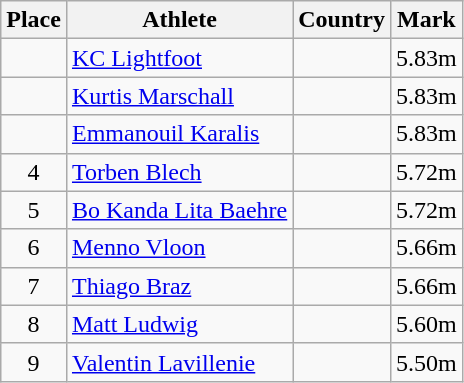<table class="wikitable">
<tr>
<th>Place</th>
<th>Athlete</th>
<th>Country</th>
<th>Mark</th>
</tr>
<tr>
<td align=center></td>
<td><a href='#'>KC Lightfoot</a></td>
<td></td>
<td>5.83m</td>
</tr>
<tr>
<td align=center></td>
<td><a href='#'>Kurtis Marschall</a></td>
<td></td>
<td>5.83m</td>
</tr>
<tr>
<td align=center></td>
<td><a href='#'>Emmanouil Karalis</a></td>
<td></td>
<td>5.83m</td>
</tr>
<tr>
<td align=center>4</td>
<td><a href='#'>Torben Blech</a></td>
<td></td>
<td>5.72m</td>
</tr>
<tr>
<td align=center>5</td>
<td><a href='#'>Bo Kanda Lita Baehre</a></td>
<td></td>
<td>5.72m</td>
</tr>
<tr>
<td align=center>6</td>
<td><a href='#'>Menno Vloon</a></td>
<td></td>
<td>5.66m</td>
</tr>
<tr>
<td align=center>7</td>
<td><a href='#'>Thiago Braz</a></td>
<td></td>
<td>5.66m</td>
</tr>
<tr>
<td align=center>8</td>
<td><a href='#'>Matt Ludwig</a></td>
<td></td>
<td>5.60m</td>
</tr>
<tr>
<td align=center>9</td>
<td><a href='#'>Valentin Lavillenie</a></td>
<td></td>
<td>5.50m</td>
</tr>
</table>
